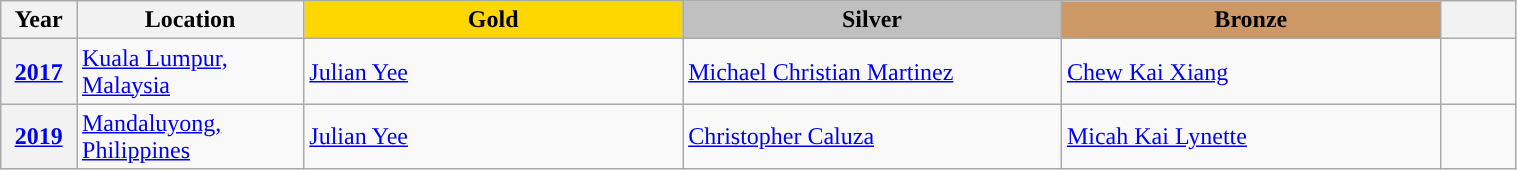<table class="wikitable unsortable" style="text-align:left; width:80%;">
<tr>
<th scope="col" style="text-align:center; width:5%;">Year</th>
<th scope="col" style="text-align:center; width:15%;">Location</th>
<td scope="col" style="text-align:center; width:25%; background:gold"><strong>Gold</strong></td>
<td scope="col" style="text-align:center; width:25%; background:silver"><strong>Silver</strong></td>
<td scope="col" style="text-align:center; width:25%; background:#c96"><strong>Bronze</strong></td>
<th scope="col" style="text-align:center; width:5%;"></th>
</tr>
<tr>
<th scope="row"><a href='#'>2017</a></th>
<td><a href='#'>Kuala Lumpur, Malaysia</a></td>
<td> <a href='#'>Julian Yee</a></td>
<td> <a href='#'>Michael Christian Martinez</a></td>
<td> <a href='#'>Chew Kai Xiang</a></td>
<td></td>
</tr>
<tr>
<th scope="row"><a href='#'>2019</a></th>
<td><a href='#'>Mandaluyong, Philippines</a></td>
<td> <a href='#'>Julian Yee</a></td>
<td> <a href='#'>Christopher Caluza</a></td>
<td> <a href='#'>Micah Kai Lynette</a></td>
<td></td>
</tr>
</table>
